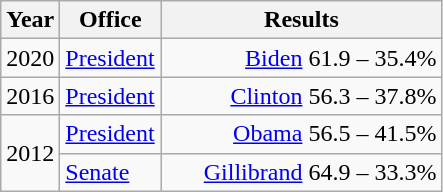<table class=wikitable>
<tr>
<th width="30">Year</th>
<th width="60">Office</th>
<th width="180">Results</th>
</tr>
<tr>
<td>2020</td>
<td><a href='#'>President</a></td>
<td align="right" ><a href='#'>Biden</a> 61.9 – 35.4%</td>
</tr>
<tr>
<td>2016</td>
<td><a href='#'>President</a></td>
<td align="right" ><a href='#'>Clinton</a> 56.3 – 37.8%</td>
</tr>
<tr>
<td rowspan="2">2012</td>
<td><a href='#'>President</a></td>
<td align="right" ><a href='#'>Obama</a> 56.5 – 41.5%</td>
</tr>
<tr>
<td><a href='#'>Senate</a></td>
<td align="right" ><a href='#'>Gillibrand</a> 64.9 – 33.3%</td>
</tr>
</table>
